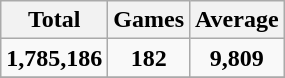<table class="wikitable">
<tr>
<th>Total</th>
<th>Games</th>
<th>Average</th>
</tr>
<tr>
<td align="center"><strong>1,785,186</strong></td>
<td align="center"><strong>182</strong></td>
<td align="center"><strong>9,809</strong></td>
</tr>
<tr>
</tr>
</table>
